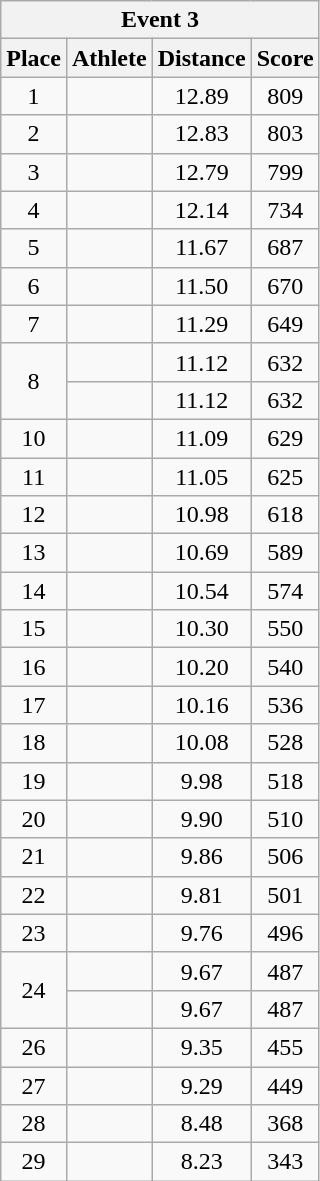<table class=wikitable style="text-align:center">
<tr>
<th colspan=4><strong>Event 3</strong></th>
</tr>
<tr>
<th>Place</th>
<th>Athlete</th>
<th>Distance</th>
<th>Score</th>
</tr>
<tr>
<td>1</td>
<td align=left></td>
<td>12.89</td>
<td>809</td>
</tr>
<tr>
<td>2</td>
<td align=left></td>
<td>12.83</td>
<td>803</td>
</tr>
<tr>
<td>3</td>
<td align=left></td>
<td>12.79</td>
<td>799</td>
</tr>
<tr>
<td>4</td>
<td align=left></td>
<td>12.14</td>
<td>734</td>
</tr>
<tr>
<td>5</td>
<td align=left></td>
<td>11.67</td>
<td>687</td>
</tr>
<tr>
<td>6</td>
<td align=left></td>
<td>11.50</td>
<td>670</td>
</tr>
<tr>
<td>7</td>
<td align=left></td>
<td>11.29</td>
<td>649</td>
</tr>
<tr>
<td rowspan=2>8</td>
<td align=left></td>
<td>11.12</td>
<td>632</td>
</tr>
<tr>
<td align=left></td>
<td>11.12</td>
<td>632</td>
</tr>
<tr>
<td>10</td>
<td align=left></td>
<td>11.09</td>
<td>629</td>
</tr>
<tr>
<td>11</td>
<td align=left></td>
<td>11.05</td>
<td>625</td>
</tr>
<tr>
<td>12</td>
<td align=left></td>
<td>10.98</td>
<td>618</td>
</tr>
<tr>
<td>13</td>
<td align=left></td>
<td>10.69</td>
<td>589</td>
</tr>
<tr>
<td>14</td>
<td align=left></td>
<td>10.54</td>
<td>574</td>
</tr>
<tr>
<td>15</td>
<td align=left></td>
<td>10.30</td>
<td>550</td>
</tr>
<tr>
<td>16</td>
<td align=left></td>
<td>10.20</td>
<td>540</td>
</tr>
<tr>
<td>17</td>
<td align=left></td>
<td>10.16</td>
<td>536</td>
</tr>
<tr>
<td>18</td>
<td align=left></td>
<td>10.08</td>
<td>528</td>
</tr>
<tr>
<td>19</td>
<td align=left></td>
<td>9.98</td>
<td>518</td>
</tr>
<tr>
<td>20</td>
<td align=left></td>
<td>9.90</td>
<td>510</td>
</tr>
<tr>
<td>21</td>
<td align=left></td>
<td>9.86</td>
<td>506</td>
</tr>
<tr>
<td>22</td>
<td align=left></td>
<td>9.81</td>
<td>501</td>
</tr>
<tr>
<td>23</td>
<td align=left></td>
<td>9.76</td>
<td>496</td>
</tr>
<tr>
<td rowspan=2>24</td>
<td align=left></td>
<td>9.67</td>
<td>487</td>
</tr>
<tr>
<td align=left></td>
<td>9.67</td>
<td>487</td>
</tr>
<tr>
<td>26</td>
<td align=left></td>
<td>9.35</td>
<td>455</td>
</tr>
<tr>
<td>27</td>
<td align=left></td>
<td>9.29</td>
<td>449</td>
</tr>
<tr>
<td>28</td>
<td align=left></td>
<td>8.48</td>
<td>368</td>
</tr>
<tr>
<td>29</td>
<td align=left></td>
<td>8.23</td>
<td>343</td>
</tr>
</table>
